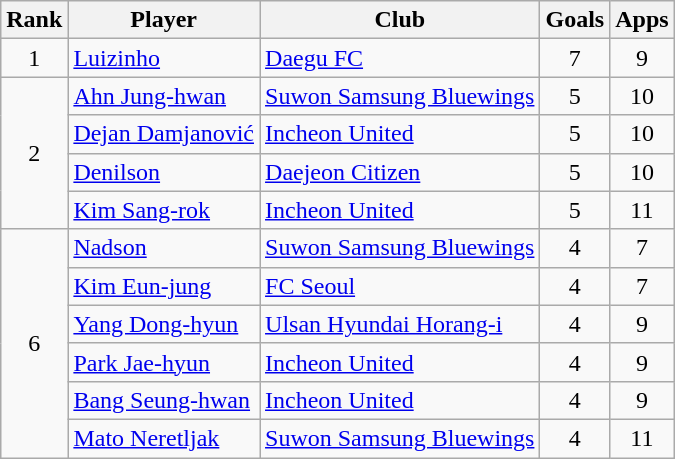<table class="wikitable">
<tr>
<th>Rank</th>
<th>Player</th>
<th>Club</th>
<th>Goals</th>
<th>Apps</th>
</tr>
<tr>
<td align=center>1</td>
<td> <a href='#'>Luizinho</a></td>
<td><a href='#'>Daegu FC</a></td>
<td align=center>7</td>
<td align=center>9</td>
</tr>
<tr>
<td rowspan="4" align=center>2</td>
<td> <a href='#'>Ahn Jung-hwan</a></td>
<td><a href='#'>Suwon Samsung Bluewings</a></td>
<td align=center>5</td>
<td align=center>10</td>
</tr>
<tr>
<td> <a href='#'>Dejan Damjanović</a></td>
<td><a href='#'>Incheon United</a></td>
<td align=center>5</td>
<td align=center>10</td>
</tr>
<tr>
<td> <a href='#'>Denilson</a></td>
<td><a href='#'>Daejeon Citizen</a></td>
<td align=center>5</td>
<td align=center>10</td>
</tr>
<tr>
<td> <a href='#'>Kim Sang-rok</a></td>
<td><a href='#'>Incheon United</a></td>
<td align=center>5</td>
<td align=center>11</td>
</tr>
<tr>
<td rowspan="6" align=center>6</td>
<td> <a href='#'>Nadson</a></td>
<td><a href='#'>Suwon Samsung Bluewings</a></td>
<td align=center>4</td>
<td align=center>7</td>
</tr>
<tr>
<td> <a href='#'>Kim Eun-jung</a></td>
<td><a href='#'>FC Seoul</a></td>
<td align=center>4</td>
<td align=center>7</td>
</tr>
<tr>
<td> <a href='#'>Yang Dong-hyun</a></td>
<td><a href='#'>Ulsan Hyundai Horang-i</a></td>
<td align=center>4</td>
<td align=center>9</td>
</tr>
<tr>
<td> <a href='#'>Park Jae-hyun</a></td>
<td><a href='#'>Incheon United</a></td>
<td align=center>4</td>
<td align=center>9</td>
</tr>
<tr>
<td> <a href='#'>Bang Seung-hwan</a></td>
<td><a href='#'>Incheon United</a></td>
<td align=center>4</td>
<td align=center>9</td>
</tr>
<tr>
<td> <a href='#'>Mato Neretljak</a></td>
<td><a href='#'>Suwon Samsung Bluewings</a></td>
<td align=center>4</td>
<td align=center>11</td>
</tr>
</table>
